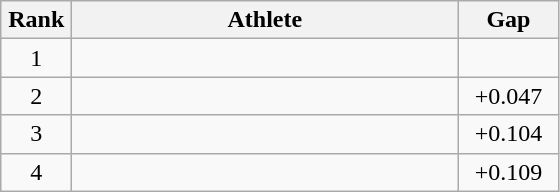<table class=wikitable style="text-align:center">
<tr>
<th width=40>Rank</th>
<th width=250>Athlete</th>
<th width=60>Gap</th>
</tr>
<tr>
<td>1</td>
<td align=left></td>
<td></td>
</tr>
<tr>
<td>2</td>
<td align=left></td>
<td>+0.047</td>
</tr>
<tr>
<td>3</td>
<td align=left></td>
<td>+0.104</td>
</tr>
<tr>
<td>4</td>
<td align=left></td>
<td>+0.109</td>
</tr>
</table>
